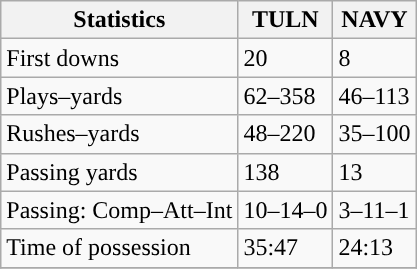<table class="wikitable" style="float: left;">
<tr>
<th>Statistics</th>
<th>TULN</th>
<th>NAVY</th>
</tr>
<tr>
<td>First downs</td>
<td>20</td>
<td>8</td>
</tr>
<tr>
<td>Plays–yards</td>
<td>62–358</td>
<td>46–113</td>
</tr>
<tr>
<td>Rushes–yards</td>
<td>48–220</td>
<td>35–100</td>
</tr>
<tr>
<td>Passing yards</td>
<td>138</td>
<td>13</td>
</tr>
<tr>
<td>Passing: Comp–Att–Int</td>
<td>10–14–0</td>
<td>3–11–1</td>
</tr>
<tr>
<td>Time of possession</td>
<td>35:47</td>
<td>24:13</td>
</tr>
<tr>
</tr>
</table>
